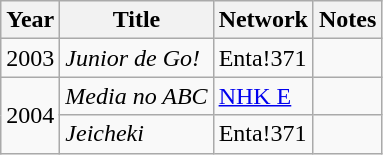<table class="wikitable">
<tr>
<th>Year</th>
<th>Title</th>
<th>Network</th>
<th>Notes</th>
</tr>
<tr>
<td>2003</td>
<td><em>Junior de Go!</em></td>
<td>Enta!371</td>
<td></td>
</tr>
<tr>
<td rowspan="2">2004</td>
<td><em>Media no ABC</em></td>
<td><a href='#'>NHK E</a></td>
<td></td>
</tr>
<tr>
<td><em>Jeicheki</em></td>
<td>Enta!371</td>
<td></td>
</tr>
</table>
